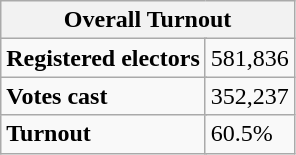<table class="wikitable" border="1">
<tr>
<th colspan="5">Overall Turnout</th>
</tr>
<tr>
<td colspan="2"><strong>Registered electors</strong></td>
<td colspan="3">581,836</td>
</tr>
<tr>
<td colspan="2"><strong>Votes cast</strong></td>
<td colspan="3">352,237</td>
</tr>
<tr>
<td colspan="2"><strong>Turnout</strong></td>
<td colspan="3">60.5%</td>
</tr>
</table>
